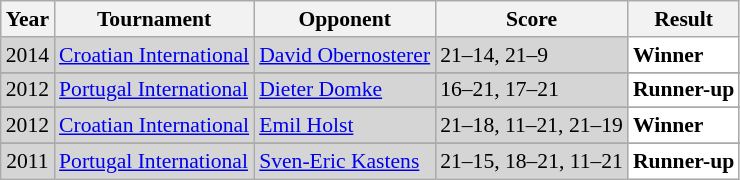<table class="sortable wikitable" style="font-size: 90%;">
<tr>
<th>Year</th>
<th>Tournament</th>
<th>Opponent</th>
<th>Score</th>
<th>Result</th>
</tr>
<tr style="background:#D5D5D5">
<td align="center">2014</td>
<td align="left"><a href='#'>Croatian International</a></td>
<td align="left"> <a href='#'>David Obernosterer</a></td>
<td align="left">21–14, 21–9</td>
<td style="text-align:left; background:white"> <strong>Winner</strong></td>
</tr>
<tr>
</tr>
<tr style="background:#D5D5D5">
<td align="center">2012</td>
<td align="left"><a href='#'>Portugal International</a></td>
<td align="left"> <a href='#'>Dieter Domke</a></td>
<td align="left">16–21, 17–21</td>
<td style="text-align:left; background:white"> <strong>Runner-up</strong></td>
</tr>
<tr>
</tr>
<tr style="background:#D5D5D5">
<td align="center">2012</td>
<td align="left"><a href='#'>Croatian International</a></td>
<td align="left"> <a href='#'>Emil Holst</a></td>
<td align="left">21–18, 11–21, 21–19</td>
<td style="text-align:left; background:white"> <strong>Winner</strong></td>
</tr>
<tr>
</tr>
<tr style="background:#D5D5D5">
<td align="center">2011</td>
<td align="left"><a href='#'>Portugal International</a></td>
<td align="left"> <a href='#'>Sven-Eric Kastens</a></td>
<td align="left">21–15, 18–21, 11–21</td>
<td style="text-align:left; background:white"> <strong>Runner-up</strong></td>
</tr>
</table>
